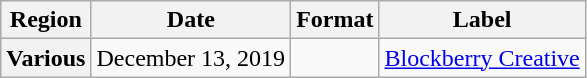<table class="wikitable plainrowheaders">
<tr>
<th>Region</th>
<th>Date</th>
<th>Format</th>
<th>Label</th>
</tr>
<tr>
<th scope="row">Various</th>
<td rowspan=1>December 13, 2019</td>
<td rowspan=1></td>
<td rowspan="1"><a href='#'>Blockberry Creative</a></td>
</tr>
</table>
